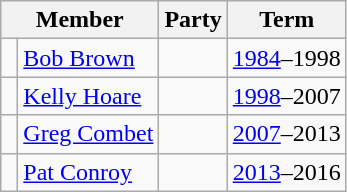<table class="wikitable">
<tr>
<th colspan="2">Member</th>
<th>Party</th>
<th>Term</th>
</tr>
<tr>
<td> </td>
<td><a href='#'>Bob Brown</a></td>
<td></td>
<td><a href='#'>1984</a>–1998</td>
</tr>
<tr>
<td> </td>
<td><a href='#'>Kelly Hoare</a></td>
<td></td>
<td><a href='#'>1998</a>–2007</td>
</tr>
<tr>
<td> </td>
<td><a href='#'>Greg Combet</a></td>
<td></td>
<td><a href='#'>2007</a>–2013</td>
</tr>
<tr>
<td> </td>
<td><a href='#'>Pat Conroy</a></td>
<td></td>
<td><a href='#'>2013</a>–2016</td>
</tr>
</table>
